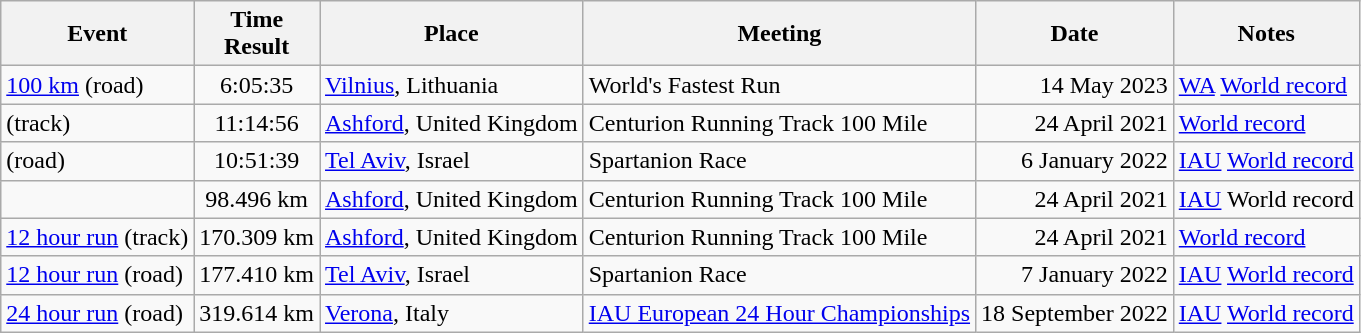<table class="wikitable">
<tr>
<th>Event</th>
<th>Time<br>Result</th>
<th>Place</th>
<th>Meeting</th>
<th>Date</th>
<th>Notes</th>
</tr>
<tr>
<td><a href='#'>100 km</a> (road)</td>
<td align=center>6:05:35</td>
<td><a href='#'>Vilnius</a>, Lithuania</td>
<td>World's Fastest Run</td>
<td align=right>14 May 2023</td>
<td><a href='#'>WA</a> <a href='#'>World record</a></td>
</tr>
<tr>
<td> (track)</td>
<td align=center>11:14:56</td>
<td><a href='#'>Ashford</a>, United Kingdom</td>
<td>Centurion Running Track 100 Mile</td>
<td align=right>24 April 2021</td>
<td><a href='#'>World record</a></td>
</tr>
<tr>
<td> (road)</td>
<td align=center>10:51:39</td>
<td><a href='#'>Tel Aviv</a>, Israel</td>
<td>Spartanion Race</td>
<td align=right>6 January 2022</td>
<td><a href='#'>IAU</a> <a href='#'>World record</a><br></td>
</tr>
<tr>
<td></td>
<td align=center>98.496 km</td>
<td><a href='#'>Ashford</a>, United Kingdom</td>
<td>Centurion Running Track 100 Mile</td>
<td align=right>24 April 2021</td>
<td><a href='#'>IAU</a> World record</td>
</tr>
<tr>
<td><a href='#'>12 hour run</a> (track)</td>
<td align=center>170.309 km</td>
<td><a href='#'>Ashford</a>, United Kingdom</td>
<td>Centurion Running Track 100 Mile</td>
<td align=right>24 April 2021</td>
<td><a href='#'>World record</a></td>
</tr>
<tr>
<td><a href='#'>12 hour run</a> (road)</td>
<td align=center>177.410 km</td>
<td><a href='#'>Tel Aviv</a>, Israel</td>
<td>Spartanion Race</td>
<td align=right>7 January 2022</td>
<td><a href='#'>IAU</a> <a href='#'>World record</a><br></td>
</tr>
<tr>
<td><a href='#'>24 hour run</a> (road)</td>
<td align=center>319.614 km</td>
<td><a href='#'>Verona</a>, Italy</td>
<td><a href='#'>IAU European 24 Hour Championships</a></td>
<td align=right>18 September 2022</td>
<td><a href='#'>IAU</a> <a href='#'>World record</a></td>
</tr>
</table>
